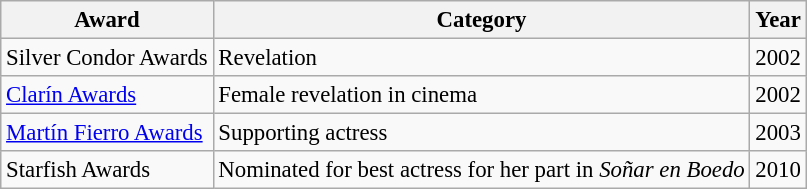<table class="wikitable" style="font-size: 95%; margin-bottom: 10px;">
<tr>
<th>Award</th>
<th>Category</th>
<th>Year</th>
</tr>
<tr>
<td>Silver Condor Awards</td>
<td>Revelation</td>
<td>2002</td>
</tr>
<tr>
<td><a href='#'>Clarín Awards</a></td>
<td>Female revelation in cinema</td>
<td>2002</td>
</tr>
<tr>
<td><a href='#'>Martín Fierro Awards</a></td>
<td>Supporting actress</td>
<td>2003</td>
</tr>
<tr>
<td>Starfish Awards</td>
<td>Nominated for best actress for her part in <em>Soñar en Boedo</em></td>
<td>2010</td>
</tr>
</table>
